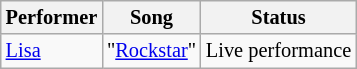<table class="wikitable" style="font-size:85%">
<tr>
<th>Performer</th>
<th>Song</th>
<th>Status</th>
</tr>
<tr>
<td> <a href='#'>Lisa</a></td>
<td>"<a href='#'>Rockstar</a>"</td>
<td>Live performance</td>
</tr>
</table>
